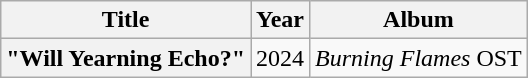<table class="wikitable plainrowheaders" style="text-align:center" border="1">
<tr>
<th scope="col">Title</th>
<th scope="col">Year</th>
<th scope="col">Album</th>
</tr>
<tr>
<th scope="row">"Will Yearning Echo?"</th>
<td>2024</td>
<td><em>Burning Flames</em> OST</td>
</tr>
</table>
